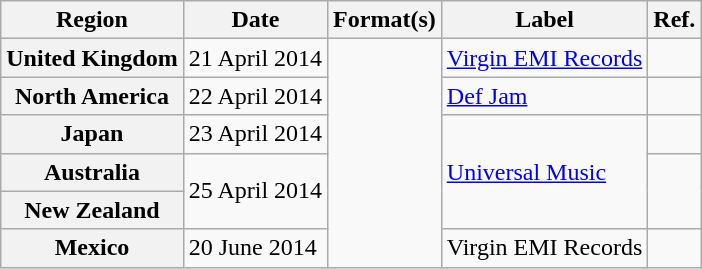<table class="wikitable plainrowheaders">
<tr>
<th scope="col">Region</th>
<th scope="col">Date</th>
<th scope="col">Format(s)</th>
<th scope="col">Label</th>
<th scope="col">Ref.</th>
</tr>
<tr>
<th scope="row">United Kingdom</th>
<td>21 April 2014</td>
<td rowspan="6"></td>
<td><a href='#'>Virgin EMI Records</a></td>
<td></td>
</tr>
<tr>
<th scope="row">North America</th>
<td>22 April 2014</td>
<td><a href='#'>Def Jam</a></td>
<td></td>
</tr>
<tr>
<th scope="row">Japan</th>
<td>23 April 2014</td>
<td rowspan="3"><a href='#'>Universal Music</a></td>
<td></td>
</tr>
<tr>
<th scope="row">Australia</th>
<td rowspan="2">25 April 2014</td>
<td rowspan="2"></td>
</tr>
<tr>
<th scope="row">New Zealand</th>
</tr>
<tr>
<th scope="row">Mexico</th>
<td>20 June 2014</td>
<td>Virgin EMI Records</td>
<td></td>
</tr>
</table>
